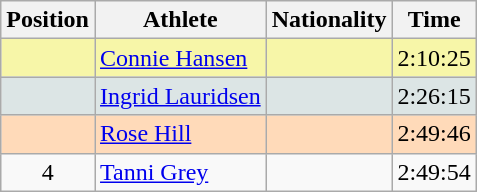<table class="wikitable sortable">
<tr>
<th>Position</th>
<th>Athlete</th>
<th>Nationality</th>
<th>Time</th>
</tr>
<tr bgcolor="#F7F6A8">
<td align=center></td>
<td><a href='#'>Connie Hansen</a></td>
<td></td>
<td>2:10:25</td>
</tr>
<tr bgcolor="#DCE5E5">
<td align=center></td>
<td><a href='#'>Ingrid Lauridsen</a></td>
<td></td>
<td>2:26:15</td>
</tr>
<tr bgcolor="#FFDAB9">
<td align=center></td>
<td><a href='#'>Rose Hill</a></td>
<td></td>
<td>2:49:46</td>
</tr>
<tr>
<td align=center>4</td>
<td><a href='#'>Tanni Grey</a></td>
<td></td>
<td>2:49:54</td>
</tr>
</table>
